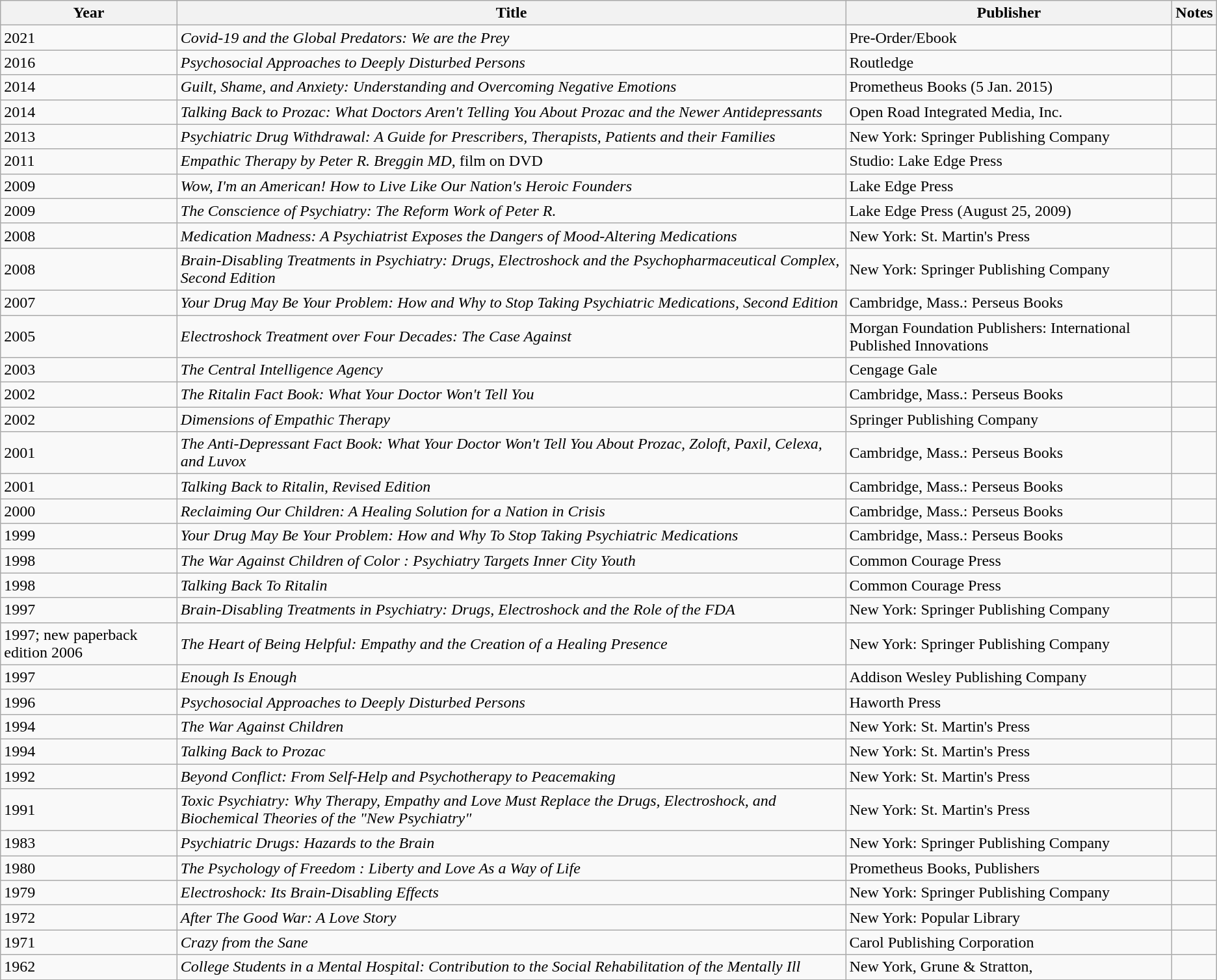<table class="wikitable sortable">
<tr>
<th>Year</th>
<th>Title</th>
<th>Publisher</th>
<th>Notes</th>
</tr>
<tr>
<td>2021</td>
<td><em>Covid-19 and the Global Predators: We are the Prey</em></td>
<td>Pre-Order/Ebook</td>
<td></td>
</tr>
<tr>
<td>2016</td>
<td><em>Psychosocial Approaches to Deeply Disturbed Persons</em></td>
<td>Routledge</td>
<td></td>
</tr>
<tr>
<td>2014</td>
<td><em>Guilt, Shame, and Anxiety: Understanding and Overcoming Negative Emotions</em></td>
<td>Prometheus Books (5 Jan. 2015)</td>
<td></td>
</tr>
<tr>
<td>2014</td>
<td><em>Talking Back to Prozac: What Doctors Aren't Telling You About Prozac and the Newer Antidepressants</em></td>
<td>Open Road Integrated Media, Inc.</td>
<td></td>
</tr>
<tr>
<td>2013</td>
<td><em>Psychiatric Drug Withdrawal: A Guide for Prescribers, Therapists, Patients and their Families</em></td>
<td>New York: Springer Publishing Company</td>
<td></td>
</tr>
<tr>
<td>2011</td>
<td><em>Empathic Therapy by Peter R. Breggin MD</em>, film on DVD</td>
<td>Studio: Lake Edge Press</td>
<td></td>
</tr>
<tr>
<td>2009</td>
<td><em>Wow, I'm an American! How to Live Like Our Nation's Heroic Founders</em></td>
<td>Lake Edge Press</td>
<td></td>
</tr>
<tr>
<td>2009</td>
<td><em>The Conscience of Psychiatry: The Reform Work of Peter R.</em></td>
<td>Lake Edge Press (August 25, 2009)</td>
<td></td>
</tr>
<tr>
<td>2008</td>
<td><em>Medication Madness: A Psychiatrist Exposes the Dangers of Mood-Altering Medications</em></td>
<td>New York: St. Martin's Press</td>
<td></td>
</tr>
<tr>
<td>2008</td>
<td><em>Brain-Disabling Treatments in Psychiatry: Drugs, Electroshock and the Psychopharmaceutical Complex, Second Edition</em></td>
<td>New York: Springer Publishing Company</td>
<td></td>
</tr>
<tr>
<td>2007</td>
<td><em>Your Drug May Be Your Problem: How and Why to Stop Taking Psychiatric Medications, Second Edition</em></td>
<td>Cambridge, Mass.: Perseus Books</td>
<td></td>
</tr>
<tr>
<td>2005</td>
<td><em>Electroshock Treatment over Four Decades: The Case Against</em></td>
<td>Morgan Foundation Publishers: International Published Innovations</td>
<td></td>
</tr>
<tr>
<td>2003</td>
<td><em>The Central Intelligence Agency</em></td>
<td>Cengage Gale</td>
<td></td>
</tr>
<tr>
<td>2002</td>
<td><em>The Ritalin Fact Book: What Your Doctor Won't Tell You</em></td>
<td>Cambridge, Mass.: Perseus Books</td>
<td></td>
</tr>
<tr>
<td>2002</td>
<td><em>Dimensions of Empathic Therapy</em></td>
<td>Springer Publishing Company</td>
<td></td>
</tr>
<tr>
<td>2001</td>
<td><em>The Anti-Depressant Fact Book: What Your Doctor Won't Tell You About Prozac, Zoloft, Paxil, Celexa, and Luvox</em></td>
<td>Cambridge, Mass.: Perseus Books</td>
<td></td>
</tr>
<tr>
<td>2001</td>
<td><em>Talking Back to Ritalin, Revised Edition</em></td>
<td>Cambridge, Mass.: Perseus Books</td>
<td></td>
</tr>
<tr>
<td>2000</td>
<td><em>Reclaiming Our Children: A Healing Solution for a Nation in Crisis</em></td>
<td>Cambridge, Mass.: Perseus Books</td>
<td></td>
</tr>
<tr>
<td>1999</td>
<td><em>Your Drug May Be Your Problem: How and Why To Stop Taking Psychiatric Medications</em></td>
<td>Cambridge, Mass.: Perseus Books</td>
<td></td>
</tr>
<tr>
<td>1998</td>
<td><em>The War Against Children of Color : Psychiatry Targets Inner City Youth</em></td>
<td>Common Courage Press</td>
<td></td>
</tr>
<tr>
<td>1998</td>
<td><em>Talking Back To Ritalin</em></td>
<td>Common Courage Press</td>
<td></td>
</tr>
<tr>
<td>1997</td>
<td><em>Brain-Disabling Treatments in Psychiatry: Drugs, Electroshock and the Role of the FDA</em></td>
<td>New York: Springer Publishing Company</td>
<td></td>
</tr>
<tr>
<td>1997; new paperback edition 2006</td>
<td><em>The Heart of Being Helpful: Empathy and the Creation of a Healing Presence</em></td>
<td>New York: Springer Publishing Company</td>
<td></td>
</tr>
<tr>
<td>1997</td>
<td><em>Enough Is Enough</em></td>
<td>Addison Wesley Publishing Company</td>
<td></td>
</tr>
<tr>
<td>1996</td>
<td><em>Psychosocial Approaches to Deeply Disturbed Persons</em></td>
<td>Haworth Press</td>
<td></td>
</tr>
<tr>
<td>1994</td>
<td><em>The War Against Children</em></td>
<td>New York: St. Martin's Press</td>
<td></td>
</tr>
<tr>
<td>1994</td>
<td><em>Talking Back to Prozac</em></td>
<td>New York: St. Martin's Press</td>
<td></td>
</tr>
<tr>
<td>1992</td>
<td><em>Beyond Conflict: From Self-Help and Psychotherapy to Peacemaking</em></td>
<td>New York: St. Martin's Press</td>
<td></td>
</tr>
<tr>
<td>1991</td>
<td><em>Toxic Psychiatry: Why Therapy, Empathy and Love Must Replace the Drugs, Electroshock, and Biochemical Theories of the "New Psychiatry"</em></td>
<td>New York: St. Martin's Press</td>
<td></td>
</tr>
<tr>
<td>1983</td>
<td><em>Psychiatric Drugs: Hazards to the Brain</em></td>
<td>New York: Springer Publishing Company</td>
<td></td>
</tr>
<tr>
<td>1980</td>
<td><em>The Psychology of Freedom : Liberty and Love As a Way of Life</em></td>
<td>Prometheus Books, Publishers</td>
<td></td>
</tr>
<tr>
<td>1979</td>
<td><em>Electroshock: Its Brain-Disabling Effects</em></td>
<td>New York: Springer Publishing Company</td>
<td></td>
</tr>
<tr>
<td>1972</td>
<td><em>After The Good War: A Love Story</em></td>
<td>New York: Popular Library</td>
<td></td>
</tr>
<tr>
<td>1971</td>
<td><em>Crazy from the Sane</em></td>
<td>Carol Publishing Corporation</td>
<td></td>
</tr>
<tr>
<td>1962</td>
<td><em>College Students in a Mental Hospital: Contribution to the Social Rehabilitation of the Mentally Ill</em></td>
<td>New York, Grune & Stratton,</td>
<td></td>
</tr>
<tr>
</tr>
</table>
